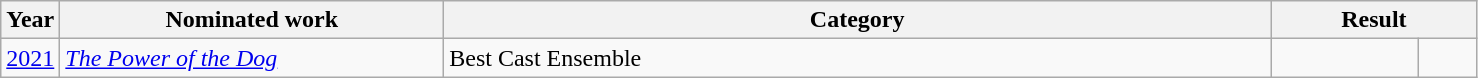<table class=wikitable>
<tr>
<th width=4%>Year</th>
<th width=26%>Nominated work</th>
<th width=56%>Category</th>
<th width=14% colspan=2>Result</th>
</tr>
<tr>
<td><a href='#'>2021</a></td>
<td><em><a href='#'>The Power of the Dog</a></em></td>
<td>Best Cast Ensemble</td>
<td></td>
<td width=4% align=center></td>
</tr>
</table>
